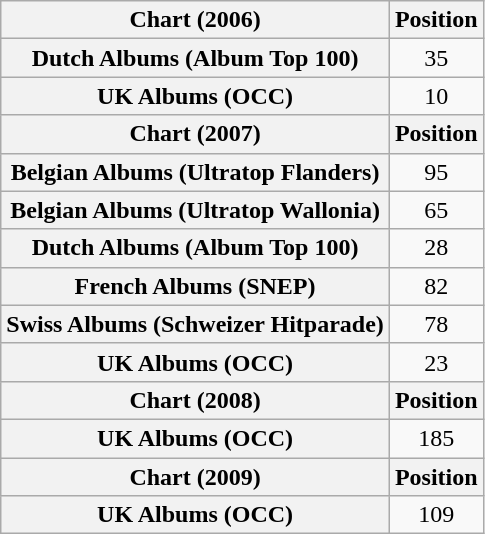<table class="wikitable sortable plainrowheaders">
<tr>
<th scope="col">Chart (2006)</th>
<th>Position</th>
</tr>
<tr>
<th scope="row">Dutch Albums (Album Top 100)</th>
<td style="text-align:center;">35</td>
</tr>
<tr>
<th scope="row">UK Albums (OCC)</th>
<td style="text-align:center;">10</td>
</tr>
<tr>
<th scope="col">Chart (2007)</th>
<th>Position</th>
</tr>
<tr>
<th scope="row">Belgian Albums (Ultratop Flanders)</th>
<td style="text-align:center;">95</td>
</tr>
<tr>
<th scope="row">Belgian Albums (Ultratop Wallonia)</th>
<td style="text-align:center;">65</td>
</tr>
<tr>
<th scope="row">Dutch Albums (Album Top 100)</th>
<td style="text-align:center;">28</td>
</tr>
<tr>
<th scope="row">French Albums (SNEP)</th>
<td style="text-align:center;">82</td>
</tr>
<tr>
<th scope="row">Swiss Albums (Schweizer Hitparade)</th>
<td style="text-align:center;">78</td>
</tr>
<tr>
<th scope="row">UK Albums (OCC)</th>
<td style="text-align:center;">23</td>
</tr>
<tr>
<th scope="col">Chart (2008)</th>
<th>Position</th>
</tr>
<tr>
<th scope="row">UK Albums (OCC)</th>
<td style="text-align:center;">185</td>
</tr>
<tr>
<th scope="col">Chart (2009)</th>
<th>Position</th>
</tr>
<tr>
<th scope="row">UK Albums (OCC)</th>
<td style="text-align:center;">109</td>
</tr>
</table>
